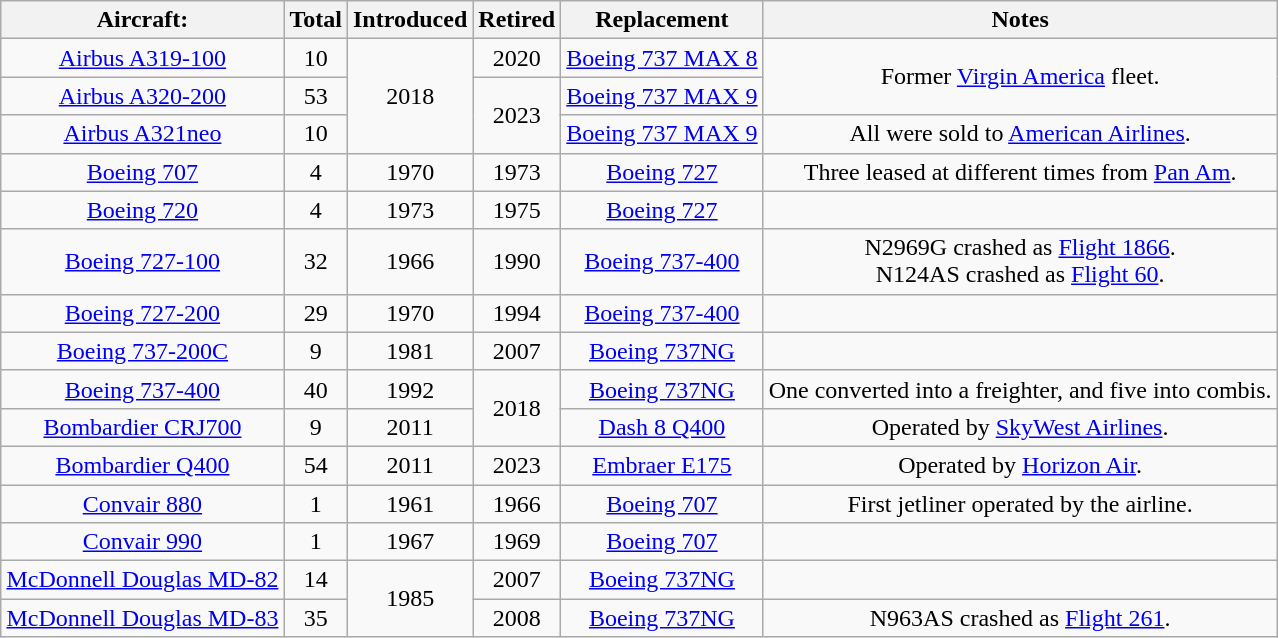<table class="wikitable sortable sticky-header-multi" style="margin:0.5em auto; text-align:center">
<tr>
<th>Aircraft:</th>
<th>Total</th>
<th>Introduced</th>
<th>Retired</th>
<th>Replacement</th>
<th>Notes</th>
</tr>
<tr>
<td><a href='#'>Airbus A319-100</a></td>
<td>10</td>
<td rowspan=3>2018</td>
<td>2020</td>
<td><a href='#'>Boeing 737 MAX 8</a></td>
<td rowspan="2">Former <a href='#'>Virgin America</a> fleet.</td>
</tr>
<tr>
<td><a href='#'>Airbus A320-200</a></td>
<td>53</td>
<td rowspan=2>2023</td>
<td><a href='#'>Boeing 737 MAX 9</a></td>
</tr>
<tr>
<td><a href='#'>Airbus A321neo</a></td>
<td>10</td>
<td><a href='#'>Boeing 737 MAX 9</a></td>
<td>All were sold to <a href='#'>American Airlines</a>.</td>
</tr>
<tr>
<td><a href='#'>Boeing 707</a></td>
<td>4</td>
<td>1970</td>
<td>1973</td>
<td><a href='#'>Boeing 727</a></td>
<td>Three leased at different times from <a href='#'>Pan Am</a>.</td>
</tr>
<tr>
<td><a href='#'>Boeing 720</a></td>
<td>4</td>
<td>1973</td>
<td>1975</td>
<td><a href='#'>Boeing 727</a></td>
<td></td>
</tr>
<tr>
<td><a href='#'>Boeing 727-100</a></td>
<td>32</td>
<td>1966</td>
<td>1990</td>
<td><a href='#'>Boeing 737-400</a></td>
<td>N2969G crashed as <a href='#'>Flight 1866</a>.<br>N124AS crashed as <a href='#'>Flight 60</a>.</td>
</tr>
<tr>
<td><a href='#'>Boeing 727-200</a></td>
<td>29</td>
<td>1970</td>
<td>1994</td>
<td><a href='#'>Boeing 737-400</a></td>
<td></td>
</tr>
<tr>
<td><a href='#'>Boeing 737-200C</a></td>
<td>9</td>
<td>1981</td>
<td>2007</td>
<td><a href='#'>Boeing 737NG</a></td>
<td></td>
</tr>
<tr>
<td><a href='#'>Boeing 737-400</a></td>
<td>40</td>
<td>1992</td>
<td rowspan=2>2018</td>
<td><a href='#'>Boeing 737NG</a></td>
<td>One converted into a freighter, and five into combis.</td>
</tr>
<tr>
<td><a href='#'>Bombardier CRJ700</a></td>
<td>9</td>
<td>2011</td>
<td><a href='#'>Dash 8 Q400</a></td>
<td>Operated by <a href='#'>SkyWest Airlines</a>.</td>
</tr>
<tr>
<td><a href='#'>Bombardier Q400</a></td>
<td>54</td>
<td>2011</td>
<td>2023</td>
<td><a href='#'>Embraer E175</a></td>
<td>Operated by <a href='#'>Horizon Air</a>.</td>
</tr>
<tr>
<td><a href='#'>Convair 880</a></td>
<td>1</td>
<td>1961</td>
<td>1966</td>
<td><a href='#'>Boeing 707</a></td>
<td>First jetliner operated by the airline.</td>
</tr>
<tr>
<td><a href='#'>Convair 990</a></td>
<td>1</td>
<td>1967</td>
<td>1969</td>
<td><a href='#'>Boeing 707</a></td>
<td></td>
</tr>
<tr>
<td><a href='#'>McDonnell Douglas MD-82</a></td>
<td>14</td>
<td rowspan=2>1985</td>
<td>2007</td>
<td><a href='#'>Boeing 737NG</a></td>
<td></td>
</tr>
<tr>
<td><a href='#'>McDonnell Douglas MD-83</a></td>
<td>35</td>
<td>2008</td>
<td><a href='#'>Boeing 737NG</a></td>
<td>N963AS crashed as <a href='#'>Flight 261</a>.</td>
</tr>
</table>
